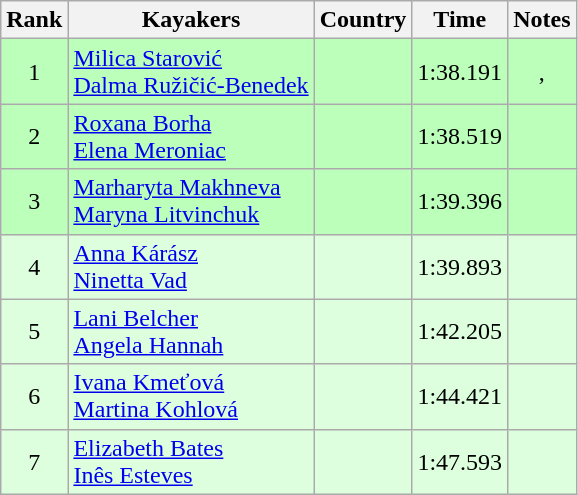<table class="wikitable" style="text-align:center">
<tr>
<th>Rank</th>
<th>Kayakers</th>
<th>Country</th>
<th>Time</th>
<th>Notes</th>
</tr>
<tr bgcolor=bbffbb>
<td>1</td>
<td align="left"><a href='#'>Milica Starović</a><br><a href='#'>Dalma Ružičić-Benedek</a></td>
<td align="left"></td>
<td>1:38.191</td>
<td>, <strong></strong></td>
</tr>
<tr bgcolor=bbffbb>
<td>2</td>
<td align="left"><a href='#'>Roxana Borha</a><br><a href='#'>Elena Meroniac</a></td>
<td align="left"></td>
<td>1:38.519</td>
<td></td>
</tr>
<tr bgcolor=bbffbb>
<td>3</td>
<td align="left"><a href='#'>Marharyta Makhneva</a><br><a href='#'>Maryna Litvinchuk</a></td>
<td align="left"></td>
<td>1:39.396</td>
<td></td>
</tr>
<tr bgcolor=ddffdd>
<td>4</td>
<td align="left"><a href='#'>Anna Kárász</a><br><a href='#'>Ninetta Vad</a></td>
<td align="left"></td>
<td>1:39.893</td>
<td></td>
</tr>
<tr bgcolor=ddffdd>
<td>5</td>
<td align="left"><a href='#'>Lani Belcher</a><br><a href='#'>Angela Hannah</a></td>
<td align="left"></td>
<td>1:42.205</td>
<td></td>
</tr>
<tr bgcolor=ddffdd>
<td>6</td>
<td align="left"><a href='#'>Ivana Kmeťová</a><br><a href='#'>Martina Kohlová</a></td>
<td align="left"></td>
<td>1:44.421</td>
<td></td>
</tr>
<tr bgcolor=ddffdd>
<td>7</td>
<td align="left"><a href='#'>Elizabeth Bates</a><br><a href='#'>Inês Esteves</a></td>
<td align="left"></td>
<td>1:47.593</td>
<td></td>
</tr>
</table>
